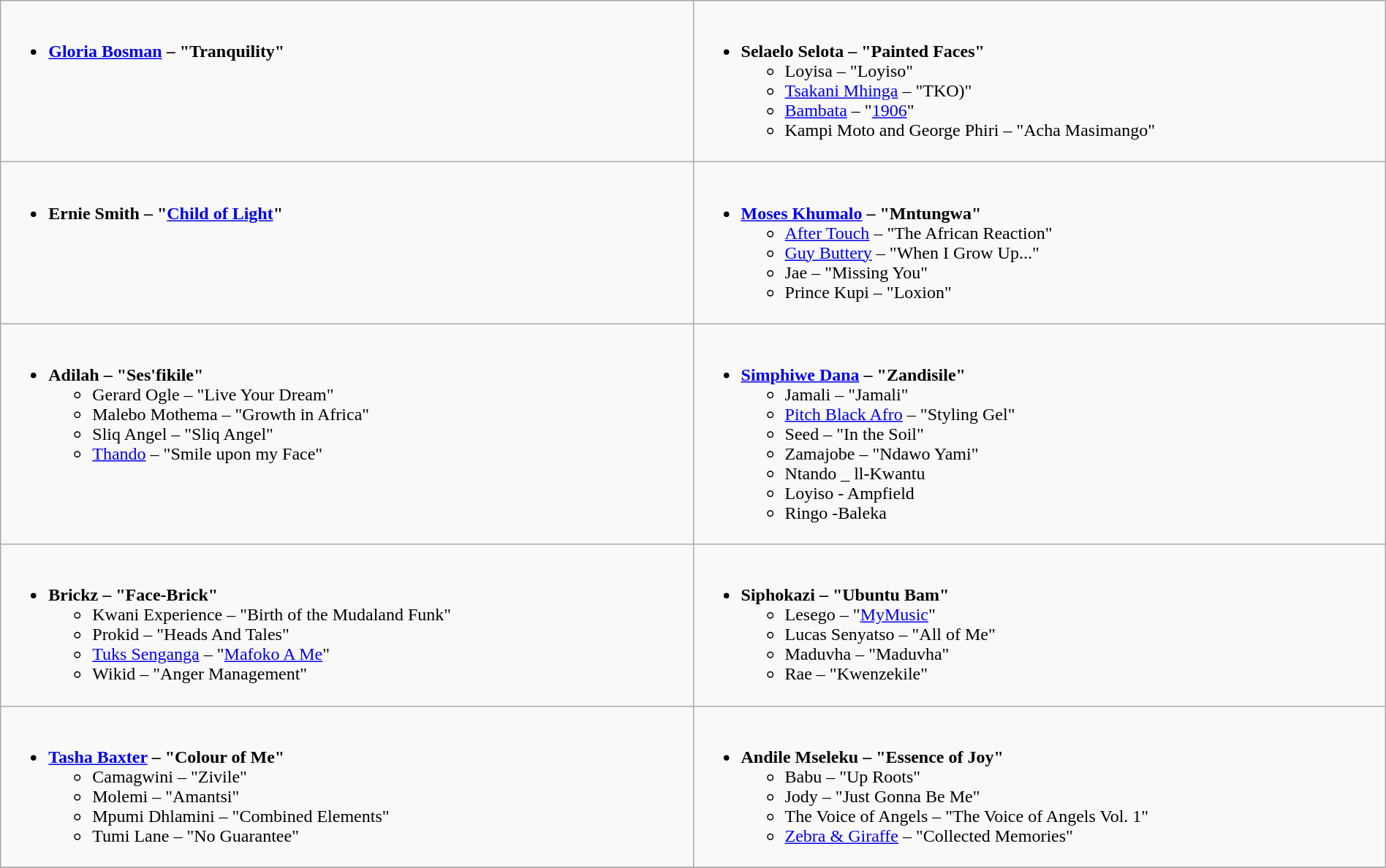<table class=wikitable width="100%">
<tr>
<td valign="top" width="50%"><br><ul><li><strong><a href='#'>Gloria Bosman</a> – "Tranquility"</strong></li></ul></td>
<td valign="top" width="50%"><br><ul><li><strong>Selaelo Selota – "Painted Faces"</strong><ul><li>Loyisa – "Loyiso"</li><li><a href='#'>Tsakani Mhinga</a> – "TKO)"</li><li><a href='#'>Bambata</a> – "<a href='#'>1906</a>"</li><li>Kampi Moto and George Phiri – "Acha Masimango"</li></ul></li></ul></td>
</tr>
<tr>
<td valign="top" width="50%"><br><ul><li><strong>Ernie Smith – "<a href='#'>Child of Light</a>"</strong></li></ul></td>
<td valign="top" width="50%"><br><ul><li><strong><a href='#'>Moses Khumalo</a> – "Mntungwa"</strong><ul><li><a href='#'>After Touch</a> – "The African Reaction"</li><li><a href='#'>Guy Buttery</a> – "When I Grow Up..."</li><li>Jae – "Missing You"</li><li>Prince Kupi – "Loxion"</li></ul></li></ul></td>
</tr>
<tr>
<td valign="top" width="50%"><br><ul><li><strong>Adilah – "Ses'fikile"</strong><ul><li>Gerard Ogle – "Live Your Dream"</li><li>Malebo Mothema – "Growth in Africa"</li><li>Sliq Angel – "Sliq Angel"</li><li><a href='#'>Thando</a> – "Smile upon my Face"</li></ul></li></ul></td>
<td valign="top" width="50%"><br><ul><li><strong><a href='#'>Simphiwe Dana</a> – "Zandisile"</strong><ul><li>Jamali – "Jamali"</li><li><a href='#'>Pitch Black Afro</a> – "Styling Gel"</li><li>Seed – "In the Soil"</li><li>Zamajobe – "Ndawo Yami"</li><li>Ntando _ ll-Kwantu</li><li>Loyiso - Ampfield</li><li>Ringo -Baleka</li></ul></li></ul></td>
</tr>
<tr>
<td valign="top" width="50%"><br><ul><li><strong>Brickz – "Face-Brick"</strong><ul><li>Kwani Experience – "Birth of the Mudaland Funk"</li><li>Prokid – "Heads And Tales"</li><li><a href='#'>Tuks Senganga</a> – "<a href='#'>Mafoko A Me</a>"</li><li>Wikid – "Anger Management"</li></ul></li></ul></td>
<td valign="top" width="50%"><br><ul><li><strong>Siphokazi – "Ubuntu Bam"</strong><ul><li>Lesego – "<a href='#'>MyMusic</a>"</li><li>Lucas Senyatso – "All of Me"</li><li>Maduvha – "Maduvha"</li><li>Rae – "Kwenzekile"</li></ul></li></ul></td>
</tr>
<tr>
<td valign="top" width="50%"><br><ul><li><strong><a href='#'>Tasha Baxter</a> – "Colour of Me"</strong><ul><li>Camagwini – "Zivile"</li><li>Molemi – "Amantsi"</li><li>Mpumi Dhlamini – "Combined Elements"</li><li>Tumi Lane – "No Guarantee"</li></ul></li></ul></td>
<td valign="top" width="50%"><br><ul><li><strong>Andile Mseleku – "Essence of Joy"</strong><ul><li>Babu – "Up Roots"</li><li>Jody – "Just Gonna Be Me"</li><li>The Voice of Angels – "The Voice of Angels Vol. 1"</li><li><a href='#'>Zebra & Giraffe</a> – "Collected Memories"</li></ul></li></ul></td>
</tr>
<tr>
</tr>
</table>
